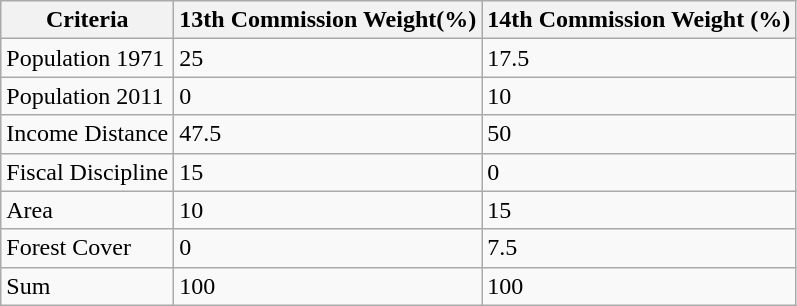<table class="wikitable">
<tr>
<th>Criteria</th>
<th>13th Commission Weight(%)</th>
<th>14th Commission Weight (%)</th>
</tr>
<tr>
<td>Population 1971</td>
<td>25</td>
<td>17.5</td>
</tr>
<tr>
<td>Population 2011</td>
<td>0</td>
<td>10</td>
</tr>
<tr>
<td>Income Distance</td>
<td>47.5</td>
<td>50</td>
</tr>
<tr>
<td>Fiscal Discipline</td>
<td>15</td>
<td>0</td>
</tr>
<tr>
<td>Area</td>
<td>10</td>
<td>15</td>
</tr>
<tr>
<td>Forest Cover</td>
<td>0</td>
<td>7.5</td>
</tr>
<tr>
<td>Sum</td>
<td>100</td>
<td>100</td>
</tr>
</table>
